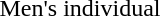<table>
<tr>
<td>Men's individual<br></td>
<td></td>
<td></td>
<td></td>
</tr>
<tr>
<td><br></td>
<td></td>
<td></td>
<td></td>
</tr>
</table>
